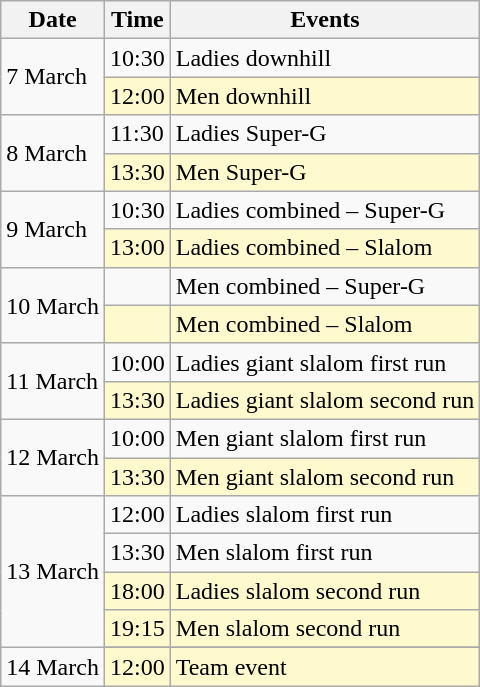<table class="wikitable" border="1">
<tr>
<th>Date</th>
<th>Time</th>
<th>Events</th>
</tr>
<tr>
<td rowspan=2>7 March</td>
<td>10:30</td>
<td>Ladies downhill</td>
</tr>
<tr bgcolor=lemonchiffon>
<td>12:00</td>
<td>Men downhill</td>
</tr>
<tr>
<td rowspan=2>8 March</td>
<td>11:30</td>
<td>Ladies Super-G</td>
</tr>
<tr bgcolor=lemonchiffon>
<td>13:30</td>
<td>Men Super-G</td>
</tr>
<tr>
<td rowspan=2>9 March</td>
<td>10:30</td>
<td>Ladies combined – Super-G</td>
</tr>
<tr bgcolor=lemonchiffon>
<td>13:00</td>
<td>Ladies combined – Slalom</td>
</tr>
<tr>
<td rowspan=2>10 March</td>
<td></td>
<td>Men combined – Super-G</td>
</tr>
<tr bgcolor=lemonchiffon>
<td></td>
<td>Men combined – Slalom</td>
</tr>
<tr>
<td rowspan=2>11 March</td>
<td>10:00</td>
<td>Ladies giant slalom first run</td>
</tr>
<tr bgcolor=lemonchiffon>
<td>13:30</td>
<td>Ladies giant slalom second run</td>
</tr>
<tr>
<td rowspan=2>12 March</td>
<td>10:00</td>
<td>Men giant slalom first run</td>
</tr>
<tr bgcolor=lemonchiffon>
<td>13:30</td>
<td>Men giant slalom second run</td>
</tr>
<tr>
<td rowspan=4>13 March</td>
<td>12:00</td>
<td>Ladies slalom first run</td>
</tr>
<tr>
<td>13:30</td>
<td>Men slalom first run</td>
</tr>
<tr bgcolor=lemonchiffon>
<td>18:00</td>
<td>Ladies slalom second run</td>
</tr>
<tr bgcolor=lemonchiffon>
<td>19:15</td>
<td>Men slalom second run</td>
</tr>
<tr>
<td rowspan=2>14 March</td>
</tr>
<tr bgcolor=lemonchiffon>
<td>12:00</td>
<td>Team event</td>
</tr>
</table>
